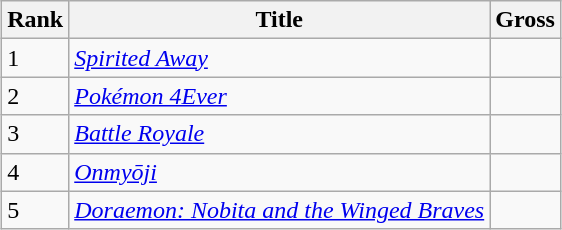<table class="wikitable sortable" style="margin:auto; margin:auto;">
<tr>
<th>Rank</th>
<th>Title</th>
<th>Gross</th>
</tr>
<tr>
<td>1</td>
<td><em><a href='#'>Spirited Away</a></em></td>
<td></td>
</tr>
<tr>
<td>2</td>
<td><em><a href='#'>Pokémon 4Ever</a></em></td>
<td></td>
</tr>
<tr>
<td>3</td>
<td><em><a href='#'>Battle Royale</a></em></td>
<td></td>
</tr>
<tr>
<td>4</td>
<td><em><a href='#'>Onmyōji</a></em></td>
<td></td>
</tr>
<tr>
<td>5</td>
<td><em><a href='#'>Doraemon: Nobita and the Winged Braves</a></em></td>
<td></td>
</tr>
</table>
